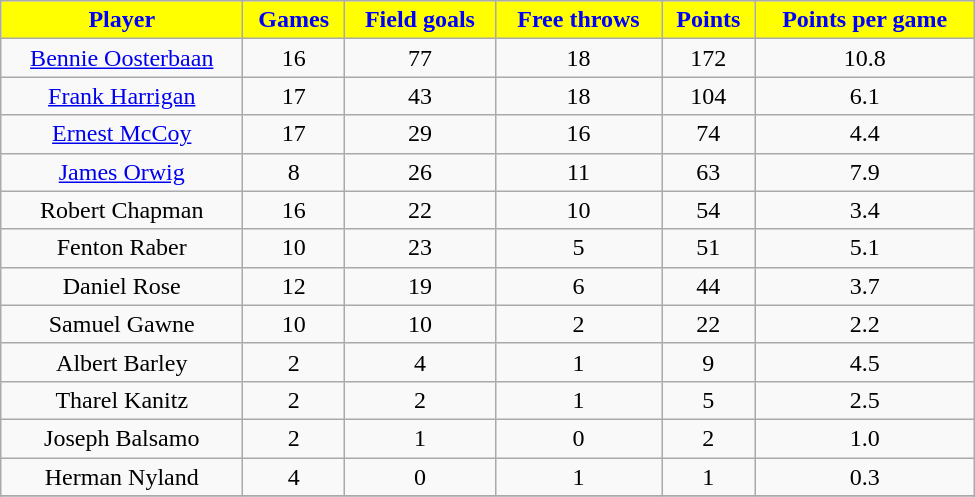<table class="wikitable" width="650">
<tr align="center"  style="background:yellow;color:blue;">
<td><strong>Player</strong></td>
<td><strong>Games</strong></td>
<td><strong>Field goals</strong></td>
<td><strong>Free throws</strong></td>
<td><strong>Points</strong></td>
<td><strong>Points per game</strong></td>
</tr>
<tr align="center" bgcolor="">
<td><a href='#'>Bennie Oosterbaan</a></td>
<td>16</td>
<td>77</td>
<td>18</td>
<td>172</td>
<td>10.8</td>
</tr>
<tr align="center" bgcolor="">
<td><a href='#'>Frank Harrigan</a></td>
<td>17</td>
<td>43</td>
<td>18</td>
<td>104</td>
<td>6.1</td>
</tr>
<tr align="center" bgcolor="">
<td><a href='#'>Ernest McCoy</a></td>
<td>17</td>
<td>29</td>
<td>16</td>
<td>74</td>
<td>4.4</td>
</tr>
<tr align="center" bgcolor="">
<td><a href='#'>James Orwig</a></td>
<td>8</td>
<td>26</td>
<td>11</td>
<td>63</td>
<td>7.9</td>
</tr>
<tr align="center" bgcolor="">
<td>Robert Chapman</td>
<td>16</td>
<td>22</td>
<td>10</td>
<td>54</td>
<td>3.4</td>
</tr>
<tr align="center" bgcolor="">
<td>Fenton Raber</td>
<td>10</td>
<td>23</td>
<td>5</td>
<td>51</td>
<td>5.1</td>
</tr>
<tr align="center" bgcolor="">
<td>Daniel Rose</td>
<td>12</td>
<td>19</td>
<td>6</td>
<td>44</td>
<td>3.7</td>
</tr>
<tr align="center" bgcolor="">
<td>Samuel Gawne</td>
<td>10</td>
<td>10</td>
<td>2</td>
<td>22</td>
<td>2.2</td>
</tr>
<tr align="center" bgcolor="">
<td>Albert Barley</td>
<td>2</td>
<td>4</td>
<td>1</td>
<td>9</td>
<td>4.5</td>
</tr>
<tr align="center" bgcolor="">
<td>Tharel Kanitz</td>
<td>2</td>
<td>2</td>
<td>1</td>
<td>5</td>
<td>2.5</td>
</tr>
<tr align="center" bgcolor="">
<td>Joseph Balsamo</td>
<td>2</td>
<td>1</td>
<td>0</td>
<td>2</td>
<td>1.0</td>
</tr>
<tr align="center" bgcolor="">
<td>Herman Nyland</td>
<td>4</td>
<td>0</td>
<td>1</td>
<td>1</td>
<td>0.3</td>
</tr>
<tr align="center" bgcolor="">
</tr>
</table>
